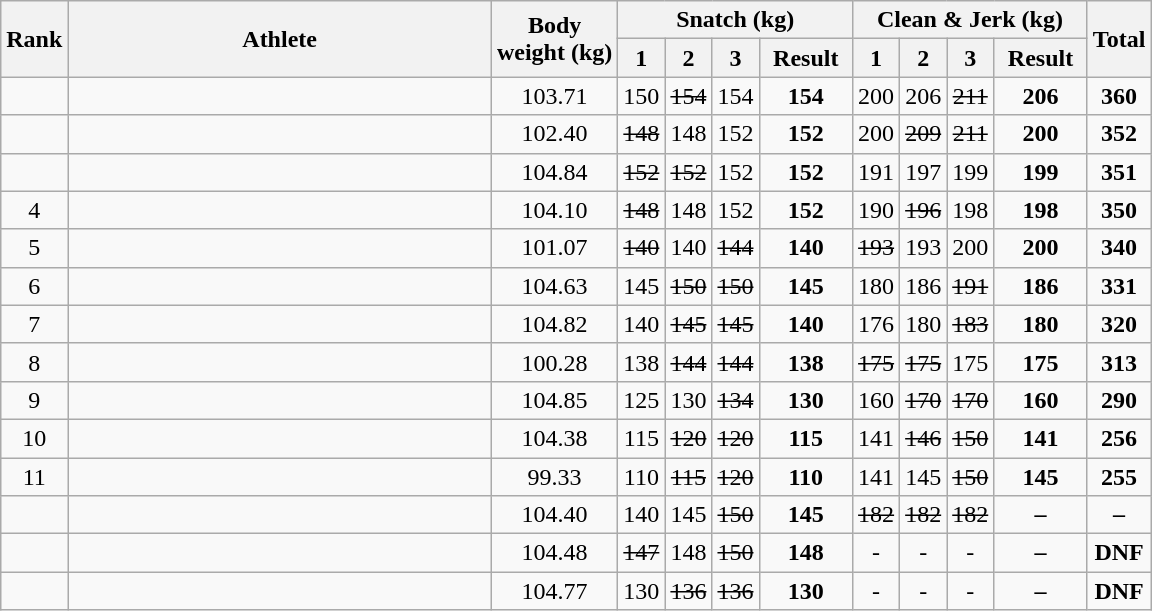<table class = "wikitable sortable" style="text-align:center;">
<tr>
<th rowspan=2>Rank</th>
<th rowspan=2 width=275>Athlete</th>
<th rowspan=2>Body<br>weight (kg)</th>
<th colspan=4>Snatch (kg)</th>
<th colspan=4>Clean & Jerk (kg)</th>
<th rowspan=2>Total</th>
</tr>
<tr>
<th class="unsortable">1</th>
<th class="unsortable">2</th>
<th class="unsortable">3</th>
<th width=55>Result</th>
<th class="unsortable">1</th>
<th class="unsortable">2</th>
<th class="unsortable">3</th>
<th width=55>Result</th>
</tr>
<tr>
<td></td>
<td align=left></td>
<td>103.71</td>
<td>150</td>
<td><s>154</s></td>
<td>154</td>
<td><strong>154</strong></td>
<td>200</td>
<td>206</td>
<td><s>211</s></td>
<td><strong>206</strong></td>
<td><strong>360</strong></td>
</tr>
<tr>
<td></td>
<td align=left></td>
<td>102.40</td>
<td><s>148</s></td>
<td>148</td>
<td>152</td>
<td><strong>152</strong></td>
<td>200</td>
<td><s>209</s></td>
<td><s>211</s></td>
<td><strong>200</strong></td>
<td><strong>352</strong></td>
</tr>
<tr>
<td></td>
<td align="left"></td>
<td>104.84</td>
<td><s>152</s></td>
<td><s>152</s></td>
<td>152</td>
<td><strong>152</strong></td>
<td>191</td>
<td>197</td>
<td>199</td>
<td><strong>199</strong></td>
<td><strong>351</strong></td>
</tr>
<tr>
<td>4</td>
<td align="left"></td>
<td>104.10</td>
<td><s>148</s></td>
<td>148</td>
<td>152</td>
<td><strong>152</strong></td>
<td>190</td>
<td><s>196</s></td>
<td>198</td>
<td><strong>198</strong></td>
<td><strong>350</strong></td>
</tr>
<tr>
<td>5</td>
<td align="left"></td>
<td>101.07</td>
<td><s>140</s></td>
<td>140</td>
<td><s>144</s></td>
<td><strong>140</strong></td>
<td><s>193</s></td>
<td>193</td>
<td>200</td>
<td><strong>200</strong></td>
<td><strong>340</strong></td>
</tr>
<tr>
<td>6</td>
<td align="left"></td>
<td>104.63</td>
<td>145</td>
<td><s>150</s></td>
<td><s>150</s></td>
<td><strong>145</strong></td>
<td>180</td>
<td>186</td>
<td><s>191</s></td>
<td><strong>186</strong></td>
<td><strong>331</strong></td>
</tr>
<tr>
<td>7</td>
<td align="left"></td>
<td>104.82</td>
<td>140</td>
<td><s>145</s></td>
<td><s>145</s></td>
<td><strong>140</strong></td>
<td>176</td>
<td>180</td>
<td><s>183</s></td>
<td><strong>180</strong></td>
<td><strong>320</strong></td>
</tr>
<tr>
<td>8</td>
<td align="left"></td>
<td>100.28</td>
<td>138</td>
<td><s>144</s></td>
<td><s>144</s></td>
<td><strong>138</strong></td>
<td><s>175</s></td>
<td><s>175</s></td>
<td>175</td>
<td><strong>175</strong></td>
<td><strong>313</strong></td>
</tr>
<tr>
<td>9</td>
<td align="left"></td>
<td>104.85</td>
<td>125</td>
<td>130</td>
<td><s>134</s></td>
<td><strong>130</strong></td>
<td>160</td>
<td><s>170</s></td>
<td><s>170</s></td>
<td><strong>160</strong></td>
<td><strong>290</strong></td>
</tr>
<tr>
<td>10</td>
<td align="left"></td>
<td>104.38</td>
<td>115</td>
<td><s>120</s></td>
<td><s>120</s></td>
<td><strong>115</strong></td>
<td>141</td>
<td><s>146</s></td>
<td><s>150</s></td>
<td><strong>141</strong></td>
<td><strong>256</strong></td>
</tr>
<tr>
<td>11</td>
<td align="left"></td>
<td>99.33</td>
<td>110</td>
<td><s>115</s></td>
<td><s>120</s></td>
<td><strong>110</strong></td>
<td>141</td>
<td>145</td>
<td><s>150</s></td>
<td><strong>145</strong></td>
<td><strong>255</strong></td>
</tr>
<tr>
<td></td>
<td align="left"></td>
<td>104.40</td>
<td>140</td>
<td>145</td>
<td><s>150</s></td>
<td><strong>145</strong></td>
<td><s>182</s></td>
<td><s>182</s></td>
<td><s>182</s></td>
<td><strong>–</strong></td>
<td><strong>–</strong></td>
</tr>
<tr>
<td></td>
<td align="left"></td>
<td>104.48</td>
<td><s>147</s></td>
<td>148</td>
<td><s>150</s></td>
<td><strong>148</strong></td>
<td>-</td>
<td>-</td>
<td>-</td>
<td><strong>–</strong></td>
<td><strong>DNF</strong></td>
</tr>
<tr>
<td></td>
<td align="left"></td>
<td>104.77</td>
<td>130</td>
<td><s>136</s></td>
<td><s>136</s></td>
<td><strong>130</strong></td>
<td>-</td>
<td>-</td>
<td>-</td>
<td><strong>–</strong></td>
<td><strong>DNF</strong></td>
</tr>
</table>
